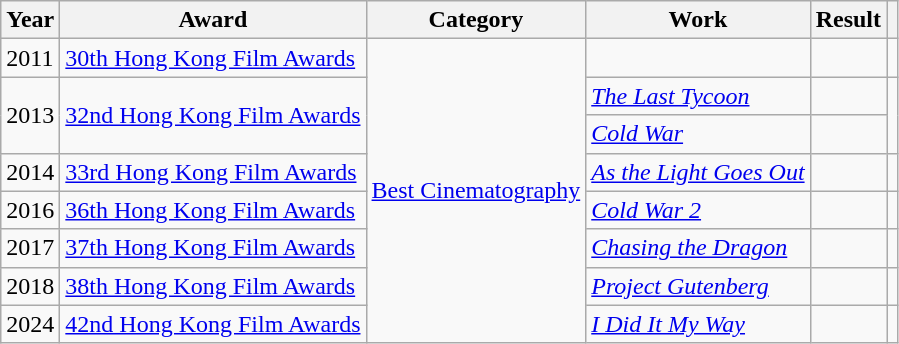<table class="wikitable plainrowheaders">
<tr>
<th>Year</th>
<th>Award</th>
<th>Category</th>
<th>Work</th>
<th>Result</th>
<th></th>
</tr>
<tr>
<td>2011</td>
<td><a href='#'>30th Hong Kong Film Awards</a></td>
<td rowspan="8"><a href='#'>Best Cinematography</a></td>
<td><em></em></td>
<td></td>
<td></td>
</tr>
<tr>
<td rowspan="2">2013</td>
<td rowspan="2"><a href='#'>32nd Hong Kong Film Awards</a></td>
<td><em><a href='#'>The Last Tycoon</a></em></td>
<td></td>
<td rowspan="2"></td>
</tr>
<tr>
<td><em><a href='#'>Cold War</a></em></td>
<td></td>
</tr>
<tr>
<td>2014</td>
<td><a href='#'>33rd Hong Kong Film Awards</a></td>
<td><em><a href='#'>As the Light Goes Out</a></em></td>
<td></td>
<td></td>
</tr>
<tr>
<td>2016</td>
<td><a href='#'>36th Hong Kong Film Awards</a></td>
<td><em><a href='#'>Cold War 2</a></em></td>
<td></td>
<td></td>
</tr>
<tr>
<td>2017</td>
<td><a href='#'>37th Hong Kong Film Awards</a></td>
<td><em><a href='#'>Chasing the Dragon</a></em></td>
<td></td>
<td></td>
</tr>
<tr>
<td>2018</td>
<td><a href='#'>38th Hong Kong Film Awards</a></td>
<td><em><a href='#'>Project Gutenberg</a></em></td>
<td></td>
<td></td>
</tr>
<tr>
<td>2024</td>
<td><a href='#'>42nd Hong Kong Film Awards</a></td>
<td><em><a href='#'>I Did It My Way</a></em></td>
<td></td>
<td></td>
</tr>
</table>
